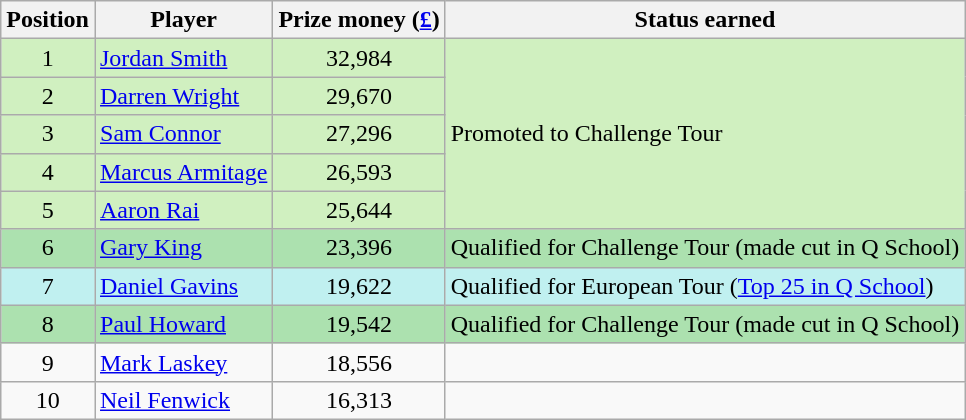<table class=wikitable>
<tr>
<th>Position</th>
<th>Player</th>
<th>Prize money (<a href='#'>£</a>)</th>
<th>Status earned</th>
</tr>
<tr style="background:#D0F0C0;">
<td align=center>1</td>
<td> <a href='#'>Jordan Smith</a></td>
<td align=center>32,984</td>
<td rowspan=5>Promoted to Challenge Tour</td>
</tr>
<tr style="background:#D0F0C0;">
<td align=center>2</td>
<td> <a href='#'>Darren Wright</a></td>
<td align=center>29,670</td>
</tr>
<tr style="background:#D0F0C0;">
<td align=center>3</td>
<td> <a href='#'>Sam Connor</a></td>
<td align=center>27,296</td>
</tr>
<tr style="background:#D0F0C0;">
<td align=center>4</td>
<td> <a href='#'>Marcus Armitage</a></td>
<td align=center>26,593</td>
</tr>
<tr style="background:#D0F0C0;">
<td align=center>5</td>
<td> <a href='#'>Aaron Rai</a></td>
<td align=center>25,644</td>
</tr>
<tr style="background:#ACE1AF;">
<td align=center>6</td>
<td> <a href='#'>Gary King</a></td>
<td align=center>23,396</td>
<td>Qualified for Challenge Tour (made cut in Q School)</td>
</tr>
<tr style="background:#C0F0F0;">
<td align=center>7</td>
<td> <a href='#'>Daniel Gavins</a></td>
<td align=center>19,622</td>
<td>Qualified for European Tour (<a href='#'>Top 25 in Q School</a>)</td>
</tr>
<tr style="background:#ACE1AF;">
<td align=center>8</td>
<td> <a href='#'>Paul Howard</a></td>
<td align=center>19,542</td>
<td>Qualified for Challenge Tour (made cut in Q School)</td>
</tr>
<tr>
<td align=center>9</td>
<td> <a href='#'>Mark Laskey</a></td>
<td align=center>18,556</td>
<td></td>
</tr>
<tr>
<td align=center>10</td>
<td> <a href='#'>Neil Fenwick</a></td>
<td align=center>16,313</td>
<td></td>
</tr>
</table>
